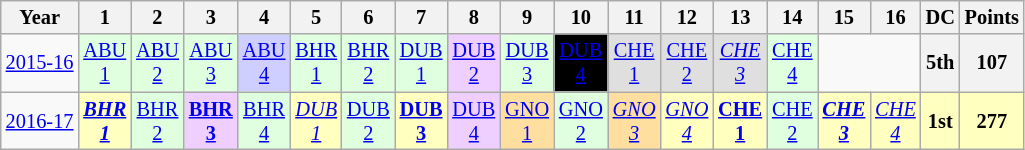<table class="wikitable" style="text-align:center; font-size:85%">
<tr>
<th>Year</th>
<th>1</th>
<th>2</th>
<th>3</th>
<th>4</th>
<th>5</th>
<th>6</th>
<th>7</th>
<th>8</th>
<th>9</th>
<th>10</th>
<th>11</th>
<th>12</th>
<th>13</th>
<th>14</th>
<th>15</th>
<th>16</th>
<th>DC</th>
<th>Points</th>
</tr>
<tr>
<td nowrap><a href='#'>2015-16</a></td>
<td style="background:#DFFFDF;"><a href='#'>ABU<br>1</a><br></td>
<td style="background:#DFFFDF;"><a href='#'>ABU<br>2</a><br></td>
<td style="background:#DFFFDF;"><a href='#'>ABU<br>3</a><br></td>
<td style="background:#CFCFFF;"><a href='#'>ABU<br>4</a><br></td>
<td style="background:#DFFFDF;"><a href='#'>BHR<br>1</a><br></td>
<td style="background:#DFFFDF;"><a href='#'>BHR<br>2</a><br></td>
<td style="background:#DFFFDF;"><a href='#'>DUB<br>1</a><br></td>
<td style="background:#EFCFFF;"><a href='#'>DUB<br>2</a><br></td>
<td style="background:#DFFFDF;"><a href='#'>DUB<br>3</a><br></td>
<td style="background-color:#000000;color:white"><a href='#'>DUB<br>4</a><br></td>
<td style="background:#DFDFDF;"><a href='#'>CHE<br>1</a><br></td>
<td style="background:#DFDFDF;"><a href='#'>CHE<br>2</a><br></td>
<td style="background:#DFDFDF;"><em><a href='#'>CHE<br>3</a></em><br></td>
<td style="background:#DFFFDF;"><a href='#'>CHE<br>4</a><br></td>
<td colspan=2></td>
<th>5th</th>
<th>107</th>
</tr>
<tr>
<td nowrap><a href='#'>2016-17</a></td>
<td style="background:#FFFFBF;"><strong><em><a href='#'>BHR<br>1</a></em></strong><br></td>
<td style="background:#DFFFDF;"><a href='#'>BHR<br>2</a><br></td>
<td style="background:#EFCFFF;"><strong><a href='#'>BHR<br>3</a></strong><br></td>
<td style="background:#DFFFDF;"><a href='#'>BHR<br>4</a><br></td>
<td style="background:#FFFFBF;"><em><a href='#'>DUB<br>1</a></em><br></td>
<td style="background:#DFFFDF;"><a href='#'>DUB<br>2</a><br></td>
<td style="background:#FFFFBF;"><strong><a href='#'>DUB<br>3</a></strong><br></td>
<td style="background:#EFCFFF;"><a href='#'>DUB<br>4</a><br></td>
<td style="background:#FFDF9F;"><a href='#'>GNO<br>1</a><br></td>
<td style="background:#DFFFDF;"><a href='#'>GNO<br>2</a><br></td>
<td style="background:#FFDF9F;"><em><a href='#'>GNO<br>3</a></em><br></td>
<td style="background:#FFFFBF;"><em><a href='#'>GNO<br>4</a></em><br></td>
<td style="background:#FFFFBF;"><strong><a href='#'>CHE<br>1</a></strong><br></td>
<td style="background:#DFFFDF;"><a href='#'>CHE<br>2</a><br></td>
<td style="background:#FFFFBF;"><strong><em><a href='#'>CHE<br>3</a></em></strong><br></td>
<td style="background:#FFFFBF;"><em><a href='#'>CHE<br>4</a></em><br></td>
<th style="background:#FFFFBF;">1st</th>
<th style="background:#FFFFBF;">277</th>
</tr>
</table>
